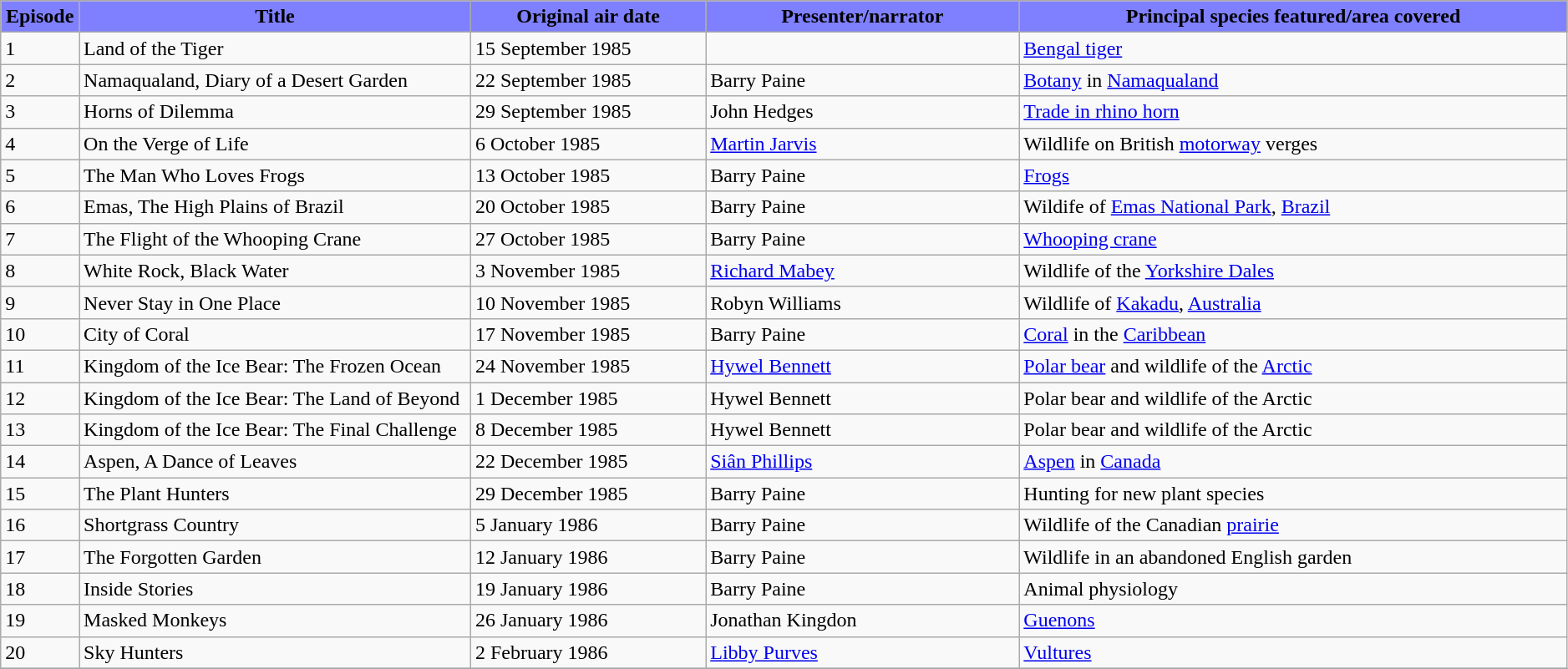<table class="wikitable plainrowheaders" width=99%>
<tr style="background:#fdd";>
<th style="background-color: #7F80FF" width="5%">Episode</th>
<th style="background-color: #7F80FF" width="25%">Title</th>
<th style="background-color: #7F80FF" width="15%">Original air date</th>
<th style="background-color: #7F80FF" width="20%">Presenter/narrator</th>
<th style="background-color: #7F80FF" width="35%">Principal species featured/area covered</th>
</tr>
<tr>
<td>1</td>
<td>Land of the Tiger</td>
<td>15 September 1985</td>
<td></td>
<td><a href='#'>Bengal tiger</a></td>
</tr>
<tr>
<td>2</td>
<td>Namaqualand, Diary of a Desert Garden</td>
<td>22 September 1985</td>
<td>Barry Paine</td>
<td><a href='#'>Botany</a> in <a href='#'>Namaqualand</a></td>
</tr>
<tr>
<td>3</td>
<td>Horns of Dilemma</td>
<td>29 September 1985</td>
<td>John Hedges</td>
<td><a href='#'>Trade in rhino horn</a></td>
</tr>
<tr>
<td>4</td>
<td>On the Verge of Life</td>
<td>6 October 1985</td>
<td><a href='#'>Martin Jarvis</a></td>
<td>Wildlife on British <a href='#'>motorway</a> verges</td>
</tr>
<tr>
<td>5</td>
<td>The Man Who Loves Frogs</td>
<td>13 October 1985</td>
<td>Barry Paine</td>
<td><a href='#'>Frogs</a></td>
</tr>
<tr>
<td>6</td>
<td>Emas, The High Plains of Brazil</td>
<td>20 October 1985</td>
<td>Barry Paine</td>
<td>Wildife of <a href='#'>Emas National Park</a>, <a href='#'>Brazil</a></td>
</tr>
<tr>
<td>7</td>
<td>The Flight of the Whooping Crane</td>
<td>27 October 1985</td>
<td>Barry Paine</td>
<td><a href='#'>Whooping crane</a></td>
</tr>
<tr>
<td>8</td>
<td>White Rock, Black Water</td>
<td>3 November 1985</td>
<td><a href='#'>Richard Mabey</a></td>
<td>Wildlife of the <a href='#'>Yorkshire Dales</a></td>
</tr>
<tr>
<td>9</td>
<td>Never Stay in One Place</td>
<td>10 November 1985</td>
<td>Robyn Williams</td>
<td>Wildlife of <a href='#'>Kakadu</a>, <a href='#'>Australia</a></td>
</tr>
<tr>
<td>10</td>
<td>City of Coral</td>
<td>17 November 1985</td>
<td>Barry Paine</td>
<td><a href='#'>Coral</a> in the <a href='#'>Caribbean</a></td>
</tr>
<tr>
<td>11</td>
<td>Kingdom of the Ice Bear: The Frozen Ocean</td>
<td>24 November 1985</td>
<td><a href='#'>Hywel Bennett</a></td>
<td><a href='#'>Polar bear</a> and wildlife of the <a href='#'>Arctic</a></td>
</tr>
<tr>
<td>12</td>
<td>Kingdom of the Ice Bear: The Land of Beyond</td>
<td>1 December 1985</td>
<td>Hywel Bennett</td>
<td>Polar bear and wildlife of the Arctic</td>
</tr>
<tr>
<td>13</td>
<td>Kingdom of the Ice Bear: The Final Challenge</td>
<td>8 December 1985</td>
<td>Hywel Bennett</td>
<td>Polar bear and wildlife of the Arctic</td>
</tr>
<tr>
<td>14</td>
<td>Aspen, A Dance of Leaves</td>
<td>22 December 1985</td>
<td><a href='#'>Siân Phillips</a></td>
<td><a href='#'>Aspen</a> in <a href='#'>Canada</a></td>
</tr>
<tr>
<td>15</td>
<td>The Plant Hunters</td>
<td>29 December 1985</td>
<td>Barry Paine</td>
<td>Hunting for new plant species</td>
</tr>
<tr>
<td>16</td>
<td>Shortgrass Country</td>
<td>5 January 1986</td>
<td>Barry Paine</td>
<td>Wildlife of the Canadian <a href='#'>prairie</a></td>
</tr>
<tr>
<td>17</td>
<td>The Forgotten Garden</td>
<td>12 January 1986</td>
<td>Barry Paine</td>
<td>Wildlife in an abandoned English garden</td>
</tr>
<tr>
<td>18</td>
<td>Inside Stories</td>
<td>19 January 1986</td>
<td>Barry Paine</td>
<td>Animal physiology</td>
</tr>
<tr>
<td>19</td>
<td>Masked Monkeys</td>
<td>26 January 1986</td>
<td>Jonathan Kingdon</td>
<td><a href='#'>Guenons</a></td>
</tr>
<tr>
<td>20</td>
<td>Sky Hunters</td>
<td>2 February 1986</td>
<td><a href='#'>Libby Purves</a></td>
<td><a href='#'>Vultures</a></td>
</tr>
<tr>
</tr>
</table>
